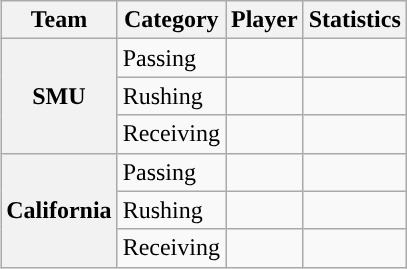<table class="wikitable" style="float:right">
<tr>
<th>Team</th>
<th>Category</th>
<th>Player</th>
<th>Statistics</th>
</tr>
<tr>
<th rowspan=3>SMU</th>
<td>Passing</td>
<td></td>
<td></td>
</tr>
<tr>
<td>Rushing</td>
<td></td>
<td></td>
</tr>
<tr>
<td>Receiving</td>
<td></td>
<td></td>
</tr>
<tr>
<th rowspan=3>California</th>
<td>Passing</td>
<td></td>
<td></td>
</tr>
<tr>
<td>Rushing</td>
<td></td>
<td></td>
</tr>
<tr>
<td>Receiving</td>
<td></td>
<td></td>
</tr>
</table>
